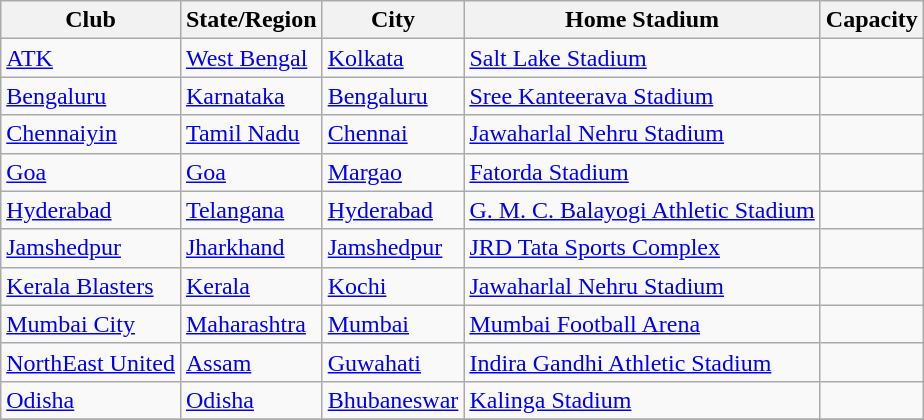<table class="wikitable sortable">
<tr>
<th>Club</th>
<th>State/Region</th>
<th>City</th>
<th>Home Stadium</th>
<th>Capacity</th>
</tr>
<tr>
<td><a href='#'>ATK</a></td>
<td><a href='#'>West Bengal</a></td>
<td><a href='#'>Kolkata</a></td>
<td><a href='#'>Salt Lake Stadium</a></td>
<td style="text-align:center"></td>
</tr>
<tr>
<td><a href='#'>Bengaluru</a></td>
<td><a href='#'>Karnataka</a></td>
<td><a href='#'>Bengaluru</a></td>
<td><a href='#'>Sree Kanteerava Stadium</a></td>
<td style="text-align:center"></td>
</tr>
<tr>
<td><a href='#'>Chennaiyin</a></td>
<td><a href='#'>Tamil Nadu</a></td>
<td><a href='#'>Chennai</a></td>
<td><a href='#'>Jawaharlal Nehru Stadium</a></td>
<td style="text-align:center"></td>
</tr>
<tr>
<td><a href='#'>Goa</a></td>
<td><a href='#'>Goa</a></td>
<td><a href='#'>Margao</a></td>
<td><a href='#'>Fatorda Stadium</a></td>
<td style="text-align:center"></td>
</tr>
<tr>
<td><a href='#'>Hyderabad</a></td>
<td><a href='#'>Telangana</a></td>
<td><a href='#'>Hyderabad</a></td>
<td><a href='#'>G. M. C. Balayogi Athletic Stadium</a></td>
<td style="text-align:center"></td>
</tr>
<tr>
<td><a href='#'>Jamshedpur</a></td>
<td><a href='#'>Jharkhand</a></td>
<td><a href='#'>Jamshedpur</a></td>
<td><a href='#'>JRD Tata Sports Complex</a></td>
<td style="text-align:center"></td>
</tr>
<tr>
<td><a href='#'>Kerala Blasters</a></td>
<td><a href='#'>Kerala</a></td>
<td><a href='#'>Kochi</a></td>
<td><a href='#'>Jawaharlal Nehru Stadium</a></td>
<td style="text-align:center"></td>
</tr>
<tr>
<td><a href='#'>Mumbai City</a></td>
<td><a href='#'>Maharashtra</a></td>
<td><a href='#'>Mumbai</a></td>
<td><a href='#'>Mumbai Football Arena</a></td>
<td style="text-align:center"></td>
</tr>
<tr>
<td><a href='#'>NorthEast United</a></td>
<td><a href='#'>Assam</a></td>
<td><a href='#'>Guwahati</a></td>
<td><a href='#'>Indira Gandhi Athletic Stadium</a></td>
<td style="text-align:center"></td>
</tr>
<tr>
<td><a href='#'>Odisha</a></td>
<td><a href='#'>Odisha</a></td>
<td><a href='#'>Bhubaneswar</a></td>
<td><a href='#'>Kalinga Stadium</a></td>
<td style="text-align:center"></td>
</tr>
<tr>
</tr>
</table>
